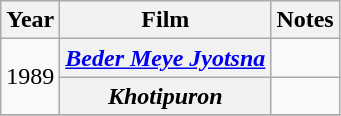<table class="wikitable sortable">
<tr>
<th>Year</th>
<th>Film</th>
<th>Notes</th>
</tr>
<tr>
<td rowspan=2>1989</td>
<th><em><a href='#'>Beder Meye Jyotsna</a></em></th>
<td></td>
</tr>
<tr>
<th><em>Khotipuron</em></th>
<td></td>
</tr>
<tr>
</tr>
</table>
